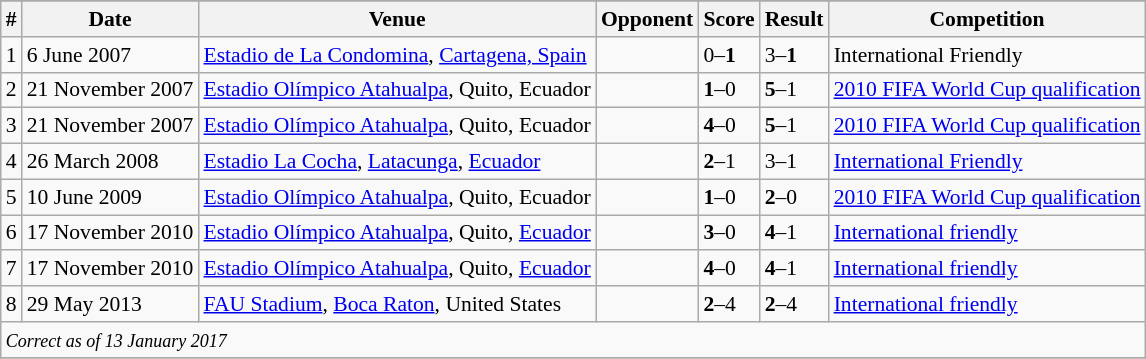<table class="wikitable" style="font-size:90%; text-align: left;">
<tr bgcolor="#CCCCCC" align="center">
</tr>
<tr>
<th>#</th>
<th>Date</th>
<th>Venue</th>
<th>Opponent</th>
<th>Score</th>
<th>Result</th>
<th>Competition</th>
</tr>
<tr>
<td>1</td>
<td>6 June 2007</td>
<td><a href='#'>Estadio de La Condomina</a>, <a href='#'>Cartagena, Spain</a></td>
<td></td>
<td>0–<strong>1</strong></td>
<td>3–<strong>1</strong></td>
<td>International Friendly</td>
</tr>
<tr>
<td>2</td>
<td>21 November 2007</td>
<td><a href='#'>Estadio Olímpico Atahualpa</a>, Quito, Ecuador</td>
<td></td>
<td><strong>1</strong>–0</td>
<td><strong>5</strong>–1</td>
<td><a href='#'>2010 FIFA World Cup qualification</a></td>
</tr>
<tr>
<td>3</td>
<td>21 November 2007</td>
<td><a href='#'>Estadio Olímpico Atahualpa</a>, Quito, Ecuador</td>
<td></td>
<td><strong>4</strong>–0</td>
<td><strong>5</strong>–1</td>
<td><a href='#'>2010 FIFA World Cup qualification</a></td>
</tr>
<tr>
<td>4</td>
<td>26 March 2008</td>
<td><a href='#'>Estadio La Cocha</a>, <a href='#'>Latacunga</a>, <a href='#'>Ecuador</a></td>
<td></td>
<td><strong>2</strong>–1</td>
<td>3–1</td>
<td><a href='#'>International Friendly</a></td>
</tr>
<tr>
<td>5</td>
<td>10 June 2009</td>
<td><a href='#'>Estadio Olímpico Atahualpa</a>, Quito, Ecuador</td>
<td></td>
<td><strong>1</strong>–0</td>
<td><strong>2</strong>–0</td>
<td><a href='#'>2010 FIFA World Cup qualification</a></td>
</tr>
<tr>
<td>6</td>
<td>17 November 2010</td>
<td><a href='#'>Estadio Olímpico Atahualpa</a>, Quito, <a href='#'>Ecuador</a></td>
<td></td>
<td><strong>3</strong>–0</td>
<td><strong>4</strong>–1</td>
<td><a href='#'>International friendly</a></td>
</tr>
<tr>
<td>7</td>
<td>17 November 2010</td>
<td><a href='#'>Estadio Olímpico Atahualpa</a>, Quito, <a href='#'>Ecuador</a></td>
<td></td>
<td><strong>4</strong>–0</td>
<td><strong>4</strong>–1</td>
<td><a href='#'>International friendly</a></td>
</tr>
<tr>
<td>8</td>
<td>29 May 2013</td>
<td><a href='#'>FAU Stadium</a>, <a href='#'>Boca Raton</a>, United States</td>
<td></td>
<td><strong>2</strong>–4</td>
<td><strong>2</strong>–4</td>
<td><a href='#'>International friendly</a></td>
</tr>
<tr>
<td colspan="12"><small><em>Correct as of 13 January 2017</em></small></td>
</tr>
<tr>
</tr>
</table>
